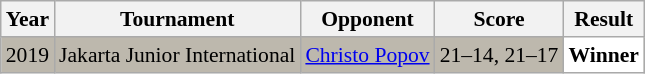<table class="sortable wikitable" style="font-size: 90%;">
<tr>
<th>Year</th>
<th>Tournament</th>
<th>Opponent</th>
<th>Score</th>
<th>Result</th>
</tr>
<tr style="background:#BDB8AD">
<td align="center">2019</td>
<td align="left">Jakarta Junior International</td>
<td align="left"> <a href='#'>Christo Popov</a></td>
<td align="left">21–14, 21–17</td>
<td style="text-align:left; background:white"> <strong>Winner</strong></td>
</tr>
</table>
